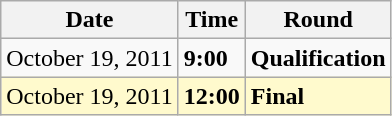<table class="wikitable">
<tr>
<th>Date</th>
<th>Time</th>
<th>Round</th>
</tr>
<tr>
<td>October 19, 2011</td>
<td><strong>9:00</strong></td>
<td><strong>Qualification</strong></td>
</tr>
<tr style=background:lemonchiffon>
<td>October 19, 2011</td>
<td><strong>12:00</strong></td>
<td><strong>Final</strong></td>
</tr>
</table>
